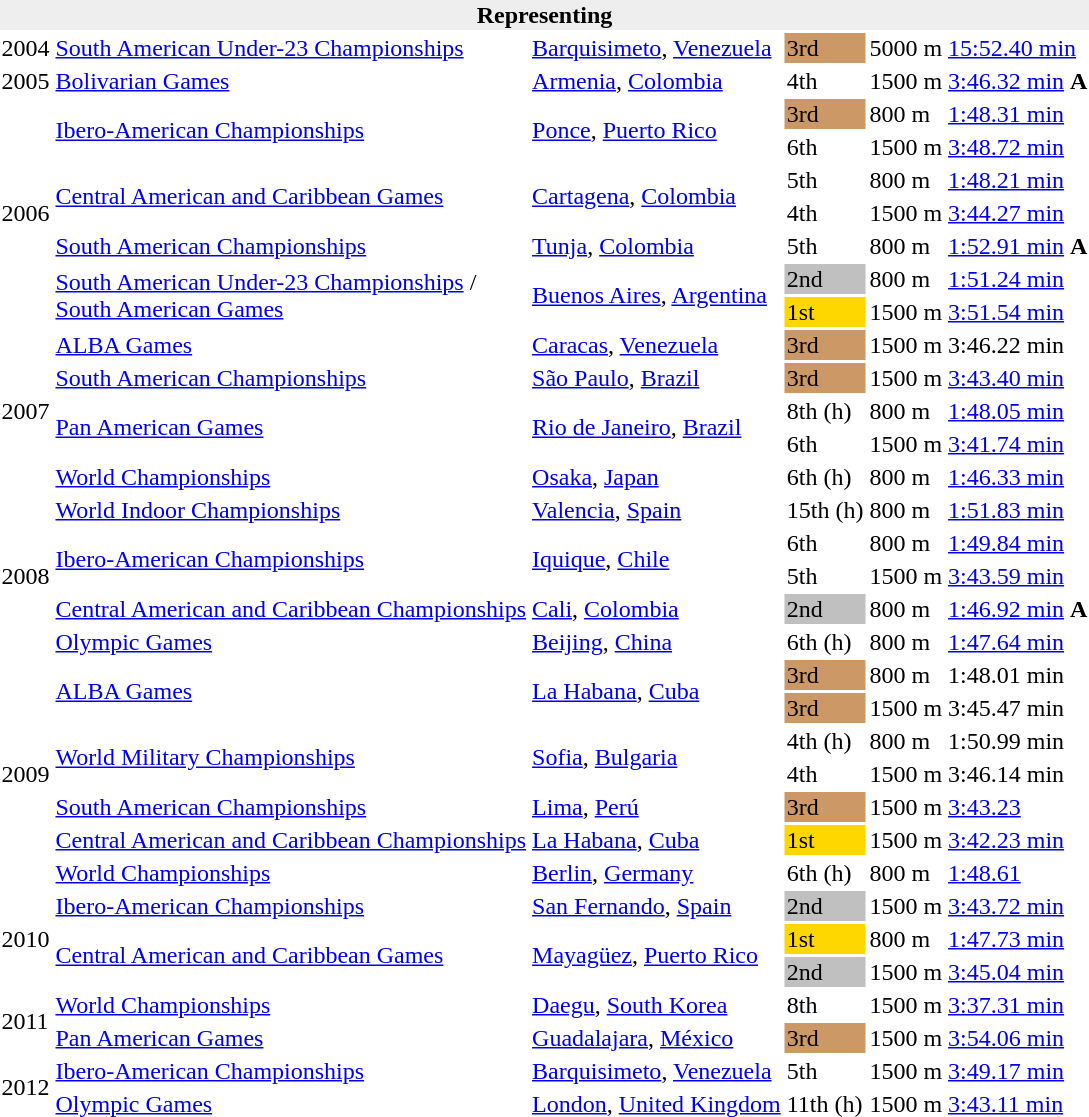<table>
<tr>
<th bgcolor="#eeeeee" colspan="6">Representing </th>
</tr>
<tr>
<td>2004</td>
<td><a href='#'>South American Under-23 Championships</a></td>
<td><a href='#'>Barquisimeto</a>, <a href='#'>Venezuela</a></td>
<td bgcolor=cc9966>3rd</td>
<td>5000 m</td>
<td><a href='#'>15:52.40 min</a></td>
</tr>
<tr>
<td>2005</td>
<td><a href='#'>Bolivarian Games</a></td>
<td><a href='#'>Armenia</a>, <a href='#'>Colombia</a></td>
<td>4th</td>
<td>1500 m</td>
<td><a href='#'>3:46.32 min</a> <strong>A</strong></td>
</tr>
<tr>
<td rowspan=7>2006</td>
<td rowspan=2><a href='#'>Ibero-American Championships</a></td>
<td rowspan=2><a href='#'>Ponce</a>, <a href='#'>Puerto Rico</a></td>
<td bgcolor=cc9966>3rd</td>
<td>800 m</td>
<td><a href='#'>1:48.31 min</a></td>
</tr>
<tr>
<td>6th</td>
<td>1500 m</td>
<td><a href='#'>3:48.72 min</a></td>
</tr>
<tr>
<td rowspan=2><a href='#'>Central American and Caribbean Games</a></td>
<td rowspan=2><a href='#'>Cartagena</a>, <a href='#'>Colombia</a></td>
<td>5th</td>
<td>800 m</td>
<td><a href='#'>1:48.21 min</a></td>
</tr>
<tr>
<td>4th</td>
<td>1500 m</td>
<td><a href='#'>3:44.27 min</a></td>
</tr>
<tr>
<td><a href='#'>South American Championships</a></td>
<td><a href='#'>Tunja</a>, <a href='#'>Colombia</a></td>
<td>5th</td>
<td>800 m</td>
<td><a href='#'>1:52.91 min</a> <strong>A</strong></td>
</tr>
<tr>
<td rowspan=2><a href='#'>South American Under-23 Championships</a> /<br> <a href='#'>South American Games</a></td>
<td rowspan=2><a href='#'>Buenos Aires</a>, <a href='#'>Argentina</a></td>
<td bgcolor=silver>2nd</td>
<td>800 m</td>
<td><a href='#'>1:51.24 min</a></td>
</tr>
<tr>
<td bgcolor=gold>1st</td>
<td>1500 m</td>
<td><a href='#'>3:51.54 min</a></td>
</tr>
<tr>
<td rowspan=5>2007</td>
<td><a href='#'>ALBA Games</a></td>
<td><a href='#'>Caracas</a>, <a href='#'>Venezuela</a></td>
<td bgcolor=cc9966>3rd</td>
<td>1500 m</td>
<td>3:46.22 min</td>
</tr>
<tr>
<td><a href='#'>South American Championships</a></td>
<td><a href='#'>São Paulo</a>, <a href='#'>Brazil</a></td>
<td bgcolor=cc9966>3rd</td>
<td>1500 m</td>
<td><a href='#'>3:43.40 min</a></td>
</tr>
<tr>
<td rowspan=2><a href='#'>Pan American Games</a></td>
<td rowspan=2><a href='#'>Rio de Janeiro</a>, <a href='#'>Brazil</a></td>
<td>8th (h)</td>
<td>800 m</td>
<td><a href='#'>1:48.05 min</a></td>
</tr>
<tr>
<td>6th</td>
<td>1500 m</td>
<td><a href='#'>3:41.74 min</a></td>
</tr>
<tr>
<td><a href='#'>World Championships</a></td>
<td><a href='#'>Osaka</a>, <a href='#'>Japan</a></td>
<td>6th (h)</td>
<td>800 m</td>
<td><a href='#'>1:46.33 min</a></td>
</tr>
<tr>
<td rowspan=5>2008</td>
<td><a href='#'>World Indoor Championships</a></td>
<td><a href='#'>Valencia</a>, <a href='#'>Spain</a></td>
<td>15th (h)</td>
<td>800 m</td>
<td><a href='#'>1:51.83 min</a></td>
</tr>
<tr>
<td rowspan=2><a href='#'>Ibero-American Championships</a></td>
<td rowspan=2><a href='#'>Iquique</a>, <a href='#'>Chile</a></td>
<td>6th</td>
<td>800 m</td>
<td><a href='#'>1:49.84 min</a></td>
</tr>
<tr>
<td>5th</td>
<td>1500 m</td>
<td><a href='#'>3:43.59 min</a></td>
</tr>
<tr>
<td><a href='#'>Central American and Caribbean Championships</a></td>
<td><a href='#'>Cali</a>, <a href='#'>Colombia</a></td>
<td bgcolor=silver>2nd</td>
<td>800 m</td>
<td><a href='#'>1:46.92 min</a> <strong>A</strong></td>
</tr>
<tr>
<td><a href='#'>Olympic Games</a></td>
<td><a href='#'>Beijing</a>, <a href='#'>China</a></td>
<td>6th (h)</td>
<td>800 m</td>
<td><a href='#'>1:47.64 min</a></td>
</tr>
<tr>
<td rowspan=7>2009</td>
<td rowspan=2><a href='#'>ALBA Games</a></td>
<td rowspan=2><a href='#'>La Habana</a>, <a href='#'>Cuba</a></td>
<td bgcolor=cc9966>3rd</td>
<td>800 m</td>
<td>1:48.01 min</td>
</tr>
<tr>
<td bgcolor=cc9966>3rd</td>
<td>1500 m</td>
<td>3:45.47 min</td>
</tr>
<tr>
<td rowspan=2><a href='#'>World Military Championships</a></td>
<td rowspan=2><a href='#'>Sofia</a>, <a href='#'>Bulgaria</a></td>
<td>4th (h)</td>
<td>800 m</td>
<td>1:50.99 min</td>
</tr>
<tr>
<td>4th</td>
<td>1500 m</td>
<td>3:46.14 min</td>
</tr>
<tr>
<td><a href='#'>South American Championships</a></td>
<td><a href='#'>Lima</a>, <a href='#'>Perú</a></td>
<td bgcolor=cc9966>3rd</td>
<td>1500 m</td>
<td><a href='#'>3:43.23</a></td>
</tr>
<tr>
<td><a href='#'>Central American and Caribbean Championships</a></td>
<td><a href='#'>La Habana</a>, <a href='#'>Cuba</a></td>
<td bgcolor=gold>1st</td>
<td>1500 m</td>
<td><a href='#'>3:42.23 min</a></td>
</tr>
<tr>
<td><a href='#'>World Championships</a></td>
<td><a href='#'>Berlin</a>, <a href='#'>Germany</a></td>
<td>6th (h)</td>
<td>800 m</td>
<td><a href='#'>1:48.61</a></td>
</tr>
<tr>
<td rowspan=3>2010</td>
<td><a href='#'>Ibero-American Championships</a></td>
<td><a href='#'>San Fernando</a>, <a href='#'>Spain</a></td>
<td bgcolor=silver>2nd</td>
<td>1500 m</td>
<td><a href='#'>3:43.72 min</a></td>
</tr>
<tr>
<td rowspan=2><a href='#'>Central American and Caribbean Games</a></td>
<td rowspan=2><a href='#'>Mayagüez</a>, <a href='#'>Puerto Rico</a></td>
<td bgcolor=gold>1st</td>
<td>800 m</td>
<td><a href='#'>1:47.73 min</a></td>
</tr>
<tr>
<td bgcolor=silver>2nd</td>
<td>1500 m</td>
<td><a href='#'>3:45.04 min</a></td>
</tr>
<tr>
<td rowspan=2>2011</td>
<td><a href='#'>World Championships</a></td>
<td><a href='#'>Daegu</a>, <a href='#'>South Korea</a></td>
<td>8th</td>
<td>1500 m</td>
<td><a href='#'>3:37.31 min</a></td>
</tr>
<tr>
<td><a href='#'>Pan American Games</a></td>
<td><a href='#'>Guadalajara</a>, <a href='#'>México</a></td>
<td bgcolor=cc9966>3rd</td>
<td>1500 m</td>
<td><a href='#'>3:54.06 min</a></td>
</tr>
<tr>
<td rowspan=2>2012</td>
<td><a href='#'>Ibero-American Championships</a></td>
<td><a href='#'>Barquisimeto</a>, <a href='#'>Venezuela</a></td>
<td>5th</td>
<td>1500 m</td>
<td><a href='#'>3:49.17 min</a></td>
</tr>
<tr>
<td><a href='#'>Olympic Games</a></td>
<td><a href='#'>London</a>, <a href='#'>United Kingdom</a></td>
<td>11th (h)</td>
<td>1500 m</td>
<td><a href='#'>3:43.11 min</a></td>
</tr>
</table>
